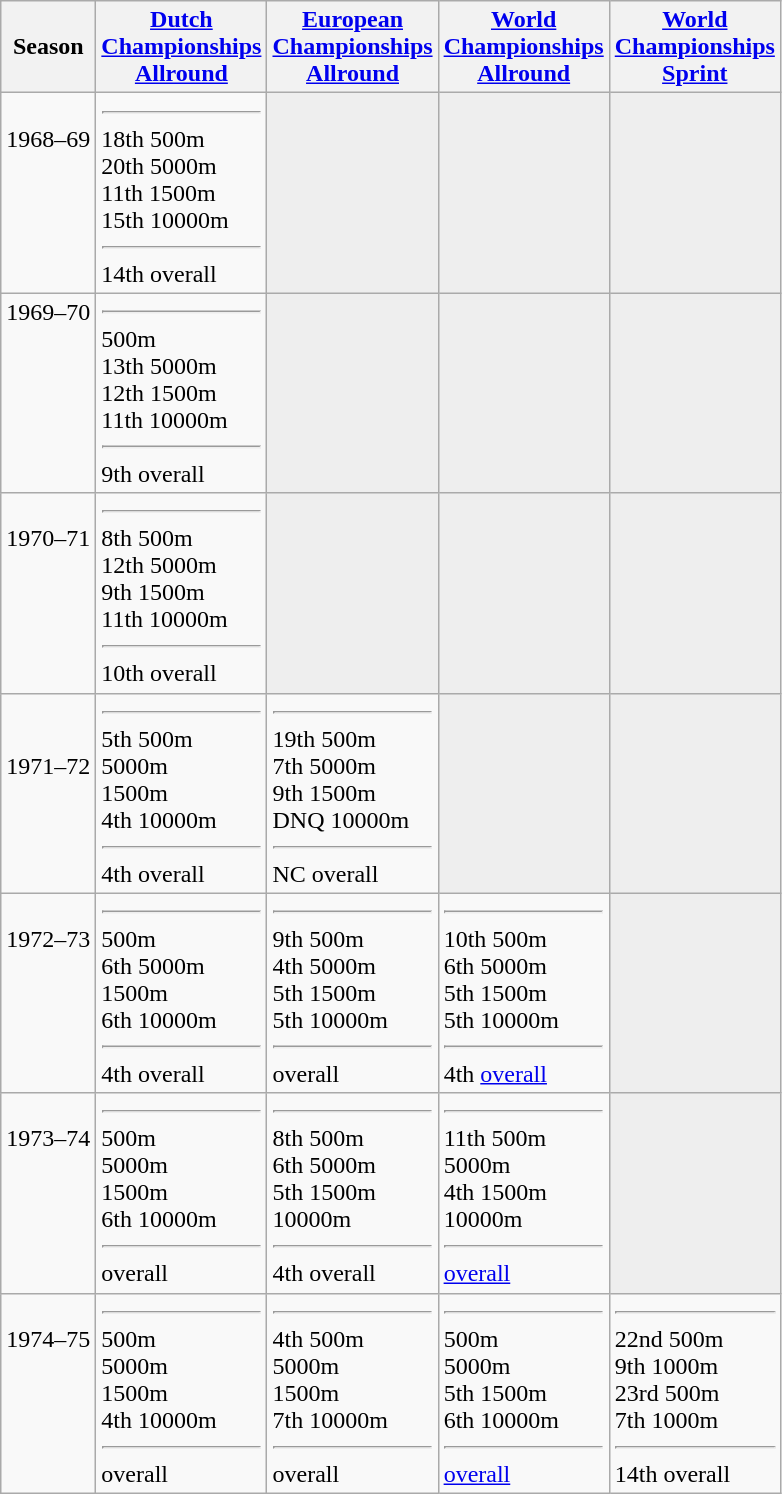<table class="wikitable">
<tr style="vertical-align: top;">
<th><br> Season</th>
<th><a href='#'>Dutch <br> Championships <br> Allround</a></th>
<th><a href='#'>European <br> Championships <br> Allround</a></th>
<th><a href='#'>World <br> Championships <br> Allround</a></th>
<th><a href='#'>World <br> Championships <br> Sprint</a></th>
</tr>
<tr style="vertical-align: top;">
<td><br> 1968–69</td>
<td> <hr> 18th 500m <br> 20th 5000m <br> 11th 1500m <br> 15th 10000m <hr> 14th overall</td>
<td bgcolor=#EEEEEE></td>
<td bgcolor=#EEEEEE></td>
<td bgcolor=#EEEEEE></td>
</tr>
<tr style="vertical-align: top;">
<td>1969–70</td>
<td> <hr>  500m <br> 13th 5000m <br> 12th 1500m <br> 11th 10000m <hr> 9th overall</td>
<td bgcolor=#EEEEEE></td>
<td bgcolor=#EEEEEE></td>
<td bgcolor=#EEEEEE></td>
</tr>
<tr style="vertical-align: top;">
<td><br> 1970–71</td>
<td> <hr> 8th 500m <br> 12th 5000m <br> 9th 1500m <br> 11th 10000m <hr> 10th overall</td>
<td bgcolor=#EEEEEE></td>
<td bgcolor=#EEEEEE></td>
<td bgcolor=#EEEEEE></td>
</tr>
<tr style="vertical-align: top;">
<td><br> <br> 1971–72</td>
<td> <hr> 5th 500m <br>  5000m <br>  1500m <br> 4th 10000m <hr> 4th overall</td>
<td> <hr> 19th 500m <br> 7th 5000m <br> 9th 1500m <br> DNQ 10000m <hr> NC overall</td>
<td bgcolor=#EEEEEE></td>
<td bgcolor=#EEEEEE></td>
</tr>
<tr style="vertical-align: top;">
<td><br> 1972–73</td>
<td> <hr>  500m <br> 6th 5000m <br>  1500m <br> 6th 10000m <hr> 4th overall</td>
<td> <hr> 9th 500m <br> 4th 5000m <br> 5th 1500m <br> 5th 10000m <hr>  overall</td>
<td> <hr> 10th 500m <br> 6th 5000m <br> 5th 1500m <br> 5th 10000m <hr> 4th <a href='#'>overall</a></td>
<td bgcolor=#EEEEEE></td>
</tr>
<tr style="vertical-align: top;">
<td><br> 1973–74</td>
<td> <hr>  500m <br>  5000m <br>  1500m <br> 6th 10000m <hr>  overall</td>
<td> <hr> 8th 500m <br> 6th 5000m <br> 5th 1500m <br>  10000m <hr> 4th overall</td>
<td> <hr> 11th 500m <br>  5000m <br> 4th 1500m <br>  10000m <hr>  <a href='#'>overall</a></td>
<td bgcolor=#EEEEEE></td>
</tr>
<tr style="vertical-align: top;">
<td><br> 1974–75</td>
<td> <hr>  500m <br>  5000m <br>  1500m <br> 4th 10000m <hr>  overall</td>
<td> <hr> 4th 500m <br>  5000m <br>  1500m <br> 7th 10000m <hr>  overall</td>
<td> <hr>  500m <br>  5000m <br> 5th 1500m <br> 6th 10000m <hr>  <a href='#'>overall</a></td>
<td> <hr> 22nd 500m <br> 9th 1000m <br> 23rd 500m <br> 7th 1000m <hr> 14th overall</td>
</tr>
</table>
